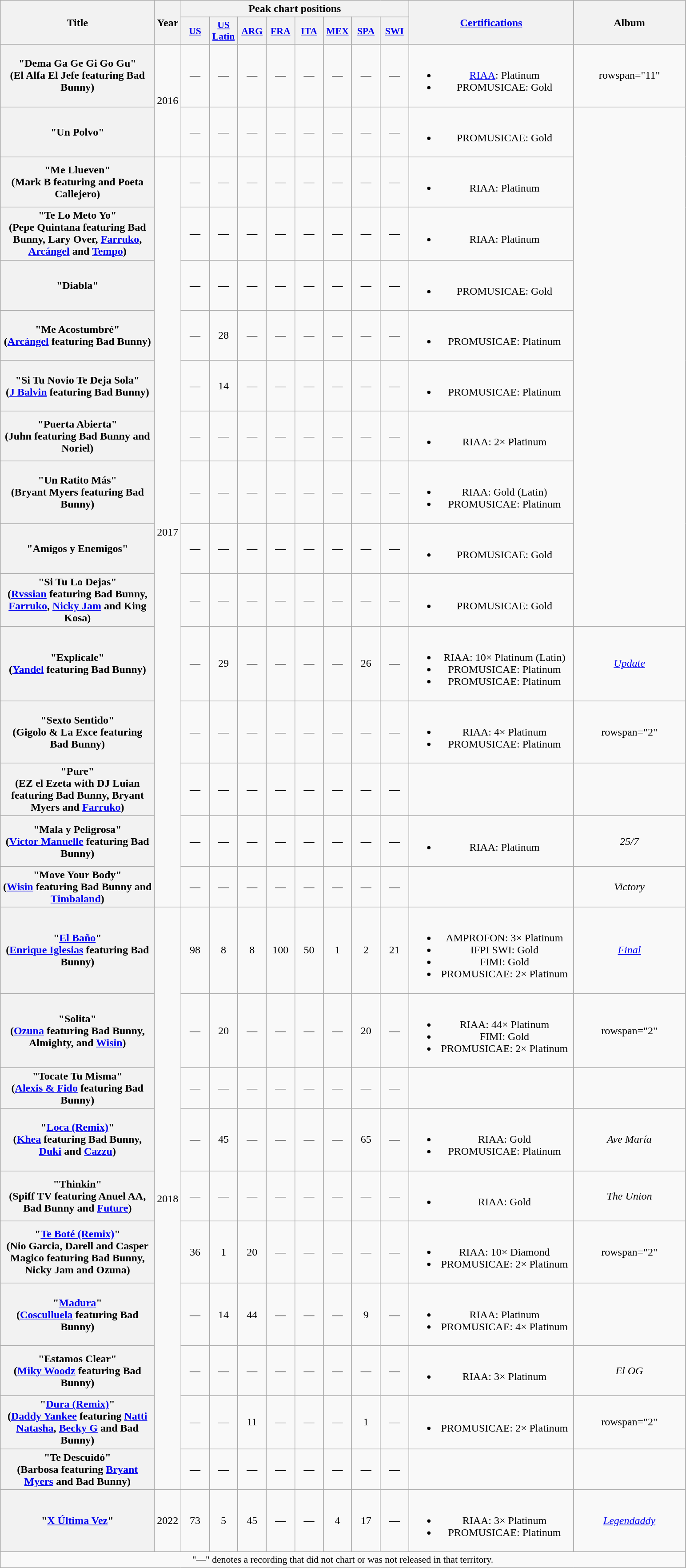<table class="wikitable plainrowheaders" style="text-align:center;">
<tr>
<th scope="col" rowspan="2" style="width:14em;">Title</th>
<th scope="col" rowspan="2" style="width:1em;">Year</th>
<th scope="col" colspan="8">Peak chart positions</th>
<th scope="col" rowspan="2" style="width:15em;"><a href='#'>Certifications</a></th>
<th scope="col" rowspan="2" style="width:10em;">Album</th>
</tr>
<tr>
<th scope="col" style="width:2.5em;font-size:90%;"><a href='#'>US</a><br></th>
<th scope="col" style="width:2.5em;font-size:90%;"><a href='#'>US<br>Latin</a><br></th>
<th scope="col" style="width:2.5em;font-size:90%;"><a href='#'>ARG</a><br></th>
<th scope="col" style="width:2.5em;font-size:90%;"><a href='#'>FRA</a><br></th>
<th scope="col" style="width:2.5em;font-size:90%;"><a href='#'>ITA</a><br></th>
<th scope="col" style="width:2.5em;font-size:90%;"><a href='#'>MEX</a><br></th>
<th scope="col" style="width:2.5em;font-size:90%;"><a href='#'>SPA</a><br></th>
<th scope="col" style="width:2.5em;font-size:90%;"><a href='#'>SWI</a><br></th>
</tr>
<tr>
<th scope="row">"Dema Ga Ge Gi Go Gu"<br><span>(El Alfa El Jefe featuring Bad Bunny)</span></th>
<td rowspan="2">2016</td>
<td>—</td>
<td>—</td>
<td>—</td>
<td>—</td>
<td>—</td>
<td>—</td>
<td>—</td>
<td>—</td>
<td><br><ul><li><a href='#'>RIAA</a>: Platinum </li><li>PROMUSICAE: Gold</li></ul></td>
<td>rowspan="11" </td>
</tr>
<tr>
<th scope="row">"Un Polvo"<br></th>
<td>—</td>
<td>—</td>
<td>—</td>
<td>—</td>
<td>—</td>
<td>—</td>
<td>—</td>
<td>—</td>
<td><br><ul><li>PROMUSICAE: Gold</li></ul></td>
</tr>
<tr>
<th scope="row">"Me Llueven"<br><span>(Mark B featuring and Poeta Callejero)</span></th>
<td rowspan="14">2017</td>
<td>—</td>
<td>—</td>
<td>—</td>
<td>—</td>
<td>—</td>
<td>—</td>
<td>—</td>
<td>—</td>
<td><br><ul><li>RIAA: Platinum </li></ul></td>
</tr>
<tr>
<th scope="row">"Te Lo Meto Yo"<br><span>(Pepe Quintana featuring Bad Bunny, Lary Over, <a href='#'>Farruko</a>, <a href='#'>Arcángel</a> and <a href='#'>Tempo</a>)</span></th>
<td>—</td>
<td>—</td>
<td>—</td>
<td>—</td>
<td>—</td>
<td>—</td>
<td>—</td>
<td>—</td>
<td><br><ul><li>RIAA: Platinum </li></ul></td>
</tr>
<tr>
<th scope="row">"Diabla"<br></th>
<td>—</td>
<td>—</td>
<td>—</td>
<td>—</td>
<td>—</td>
<td>—</td>
<td>—</td>
<td>—</td>
<td><br><ul><li>PROMUSICAE: Gold</li></ul></td>
</tr>
<tr>
<th scope="row">"Me Acostumbré"<br><span>(<a href='#'>Arcángel</a> featuring Bad Bunny)</span></th>
<td>—</td>
<td>28</td>
<td>—</td>
<td>—</td>
<td>—</td>
<td>—</td>
<td>—</td>
<td>—</td>
<td><br><ul><li>PROMUSICAE: Platinum</li></ul></td>
</tr>
<tr>
<th scope="row">"Si Tu Novio Te Deja Sola"<br><span>(<a href='#'>J Balvin</a> featuring Bad Bunny)</span></th>
<td>—</td>
<td>14</td>
<td>—</td>
<td>—</td>
<td>—</td>
<td>—</td>
<td>—</td>
<td>—</td>
<td><br><ul><li>PROMUSICAE: Platinum</li></ul></td>
</tr>
<tr>
<th scope="row">"Puerta Abierta"<br><span>(Juhn featuring Bad Bunny and Noriel)</span></th>
<td>—</td>
<td>—</td>
<td>—</td>
<td>—</td>
<td>—</td>
<td>—</td>
<td>—</td>
<td>—</td>
<td><br><ul><li>RIAA: 2× Platinum </li></ul></td>
</tr>
<tr>
<th scope="row">"Un Ratito Más"<br><span>(Bryant Myers featuring Bad Bunny)</span></th>
<td>—</td>
<td>—</td>
<td>—</td>
<td>—</td>
<td>—</td>
<td>—</td>
<td>—</td>
<td>—</td>
<td><br><ul><li>RIAA: Gold (Latin)</li><li>PROMUSICAE: Platinum</li></ul></td>
</tr>
<tr>
<th scope="row">"Amigos y Enemigos"<br></th>
<td>—</td>
<td>—</td>
<td>—</td>
<td>—</td>
<td>—</td>
<td>—</td>
<td>—</td>
<td>—</td>
<td><br><ul><li>PROMUSICAE: Gold</li></ul></td>
</tr>
<tr>
<th scope="row">"Si Tu Lo Dejas"<br><span>(<a href='#'>Rvssian</a> featuring Bad Bunny, <a href='#'>Farruko</a>, <a href='#'>Nicky Jam</a> and King Kosa)</span></th>
<td>—</td>
<td>—</td>
<td>—</td>
<td>—</td>
<td>—</td>
<td>—</td>
<td>—</td>
<td>—</td>
<td><br><ul><li>PROMUSICAE: Gold</li></ul></td>
</tr>
<tr>
<th scope="row">"Explícale"<br><span>(<a href='#'>Yandel</a> featuring Bad Bunny)</span></th>
<td>—</td>
<td>29</td>
<td>—</td>
<td>—</td>
<td>—</td>
<td>—</td>
<td>26</td>
<td>—</td>
<td><br><ul><li>RIAA: 10× Platinum (Latin)</li><li>PROMUSICAE: Platinum</li><li>PROMUSICAE: Platinum </li></ul></td>
<td><em><a href='#'>Update</a></em></td>
</tr>
<tr>
<th scope="row">"Sexto Sentido"<br><span>(Gigolo & La Exce featuring Bad Bunny)</span></th>
<td>—</td>
<td>—</td>
<td>—</td>
<td>—</td>
<td>—</td>
<td>—</td>
<td>—</td>
<td>—</td>
<td><br><ul><li>RIAA: 4× Platinum </li><li>PROMUSICAE: Platinum</li></ul></td>
<td>rowspan="2" </td>
</tr>
<tr>
<th scope="row">"Pure"<br><span>(EZ el Ezeta with DJ Luian featuring Bad Bunny, Bryant Myers and <a href='#'>Farruko</a>)</span></th>
<td>—</td>
<td>—</td>
<td>—</td>
<td>—</td>
<td>—</td>
<td>—</td>
<td>—</td>
<td>—</td>
<td></td>
</tr>
<tr>
<th scope="row">"Mala y Peligrosa"<br><span>(<a href='#'>Víctor Manuelle</a> featuring Bad Bunny)</span></th>
<td>—</td>
<td>—</td>
<td>—</td>
<td>—</td>
<td>—</td>
<td>—</td>
<td>—</td>
<td>—</td>
<td><br><ul><li>RIAA: Platinum </li></ul></td>
<td><em>25/7</em></td>
</tr>
<tr>
<th scope="row">"Move Your Body"<br><span>(<a href='#'>Wisin</a> featuring Bad Bunny and <a href='#'>Timbaland</a>)</span></th>
<td>—</td>
<td>—</td>
<td>—</td>
<td>—</td>
<td>—</td>
<td>—</td>
<td>—</td>
<td>—</td>
<td></td>
<td><em>Victory</em></td>
</tr>
<tr>
<th scope="row">"<a href='#'>El Baño</a>"<br><span>(<a href='#'>Enrique Iglesias</a> featuring Bad Bunny)</span></th>
<td rowspan="10">2018</td>
<td>98</td>
<td>8</td>
<td>8</td>
<td>100</td>
<td>50</td>
<td>1</td>
<td>2</td>
<td>21</td>
<td><br><ul><li>AMPROFON: 3× Platinum</li><li>IFPI SWI: Gold</li><li>FIMI: Gold</li><li>PROMUSICAE: 2× Platinum</li></ul></td>
<td><em><a href='#'>Final</a></em></td>
</tr>
<tr>
<th scope="row">"Solita"<br><span>(<a href='#'>Ozuna</a> featuring Bad Bunny, Almighty, and <a href='#'>Wisin</a>)</span></th>
<td>—</td>
<td>20</td>
<td>—</td>
<td>—</td>
<td>—</td>
<td>—</td>
<td>20</td>
<td>—</td>
<td><br><ul><li>RIAA: 44× Platinum </li><li>FIMI: Gold</li><li>PROMUSICAE: 2× Platinum</li></ul></td>
<td>rowspan="2" </td>
</tr>
<tr>
<th scope="row">"Tocate Tu Misma"<br><span>(<a href='#'>Alexis & Fido</a> featuring Bad Bunny)</span></th>
<td>—</td>
<td>—</td>
<td>—</td>
<td>—</td>
<td>—</td>
<td>—</td>
<td>—</td>
<td>—</td>
<td></td>
</tr>
<tr>
<th scope="row">"<a href='#'>Loca (Remix)</a>"<br><span>(<a href='#'>Khea</a> featuring Bad Bunny, <a href='#'>Duki</a> and <a href='#'>Cazzu</a>)</span></th>
<td>—</td>
<td>45</td>
<td>—</td>
<td>—</td>
<td>—</td>
<td>—</td>
<td>65</td>
<td>—</td>
<td><br><ul><li>RIAA: Gold </li><li>PROMUSICAE: Platinum</li></ul></td>
<td><em>Ave María</em></td>
</tr>
<tr>
<th scope="row">"Thinkin"<br><span>(Spiff TV featuring Anuel AA, Bad Bunny and <a href='#'>Future</a>)</span></th>
<td>—</td>
<td>—</td>
<td>—</td>
<td>—</td>
<td>—</td>
<td>—</td>
<td>—</td>
<td>—</td>
<td><br><ul><li>RIAA: Gold </li></ul></td>
<td><em>The Union</em></td>
</tr>
<tr>
<th scope="row">"<a href='#'>Te Boté (Remix)</a>"<br><span>(Nio Garcia, Darell and Casper Magico featuring Bad Bunny, Nicky Jam and Ozuna)</span></th>
<td>36</td>
<td>1</td>
<td>20</td>
<td>—</td>
<td>—</td>
<td>—</td>
<td>—</td>
<td>—</td>
<td><br><ul><li>RIAA: 10× Diamond </li><li>PROMUSICAE: 2× Platinum</li></ul></td>
<td>rowspan="2" </td>
</tr>
<tr>
<th scope="row">"<a href='#'>Madura</a>"<br><span>(<a href='#'>Cosculluela</a> featuring Bad Bunny)</span></th>
<td>—</td>
<td>14</td>
<td>44</td>
<td>—</td>
<td>—</td>
<td>—</td>
<td>9</td>
<td>—</td>
<td><br><ul><li>RIAA: Platinum </li><li>PROMUSICAE: 4× Platinum</li></ul></td>
</tr>
<tr>
<th scope="row">"Estamos Clear"<br><span>(<a href='#'>Miky Woodz</a> featuring Bad Bunny)</span></th>
<td>—</td>
<td>—</td>
<td>—</td>
<td>—</td>
<td>—</td>
<td>—</td>
<td>—</td>
<td>—</td>
<td><br><ul><li>RIAA: 3× Platinum </li></ul></td>
<td><em>El OG</em></td>
</tr>
<tr>
<th scope="row">"<a href='#'>Dura (Remix)</a>"<br><span>(<a href='#'>Daddy Yankee</a> featuring <a href='#'>Natti Natasha</a>, <a href='#'>Becky G</a> and Bad Bunny)</span></th>
<td>—</td>
<td>—</td>
<td>11</td>
<td>—</td>
<td>—</td>
<td>—</td>
<td>1</td>
<td>—</td>
<td><br><ul><li>PROMUSICAE: 2× Platinum</li></ul></td>
<td>rowspan="2" </td>
</tr>
<tr>
<th scope="row">"Te Descuidó"<br><span>(Barbosa featuring <a href='#'>Bryant Myers</a> and Bad Bunny)</span></th>
<td>—</td>
<td>—</td>
<td>—</td>
<td>—</td>
<td>—</td>
<td>—</td>
<td>—</td>
<td>—</td>
<td></td>
</tr>
<tr>
<th scope="row">"<a href='#'>X Última Vez</a>"<br></th>
<td>2022</td>
<td>73</td>
<td>5</td>
<td>45</td>
<td>—</td>
<td>—</td>
<td>4</td>
<td>17</td>
<td>—</td>
<td><br><ul><li>RIAA: 3× Platinum </li><li>PROMUSICAE: Platinum</li></ul></td>
<td><em><a href='#'>Legendaddy</a></em></td>
</tr>
<tr>
<td colspan="14" style="font-size:90%">"—" denotes a recording that did not chart or was not released in that territory.</td>
</tr>
</table>
